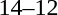<table style="text-align:center">
<tr>
<th width=200></th>
<th width=100></th>
<th width=200></th>
</tr>
<tr>
<td align=right><strong></strong></td>
<td>14–12</td>
<td align=left></td>
</tr>
</table>
